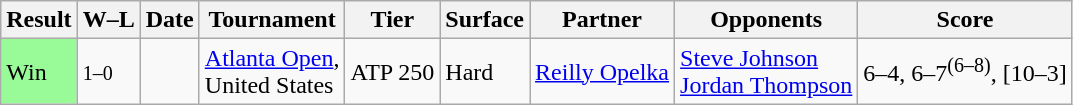<table class="wikitable">
<tr>
<th>Result</th>
<th class="unsortable">W–L</th>
<th>Date</th>
<th>Tournament</th>
<th>Tier</th>
<th>Surface</th>
<th>Partner</th>
<th>Opponents</th>
<th class="unsortable">Score</th>
</tr>
<tr>
<td bgcolor=98fb98>Win</td>
<td><small>1–0</small></td>
<td><a href='#'></a></td>
<td><a href='#'>Atlanta Open</a>, <br> United States</td>
<td>ATP 250</td>
<td>Hard</td>
<td> <a href='#'>Reilly Opelka</a></td>
<td> <a href='#'>Steve Johnson</a><br> <a href='#'>Jordan Thompson</a></td>
<td>6–4, 6–7<sup>(6–8)</sup>, [10–3]</td>
</tr>
</table>
